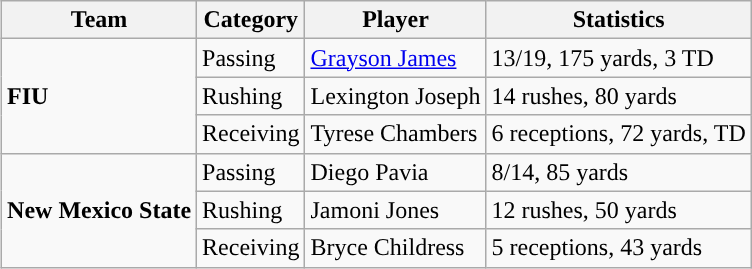<table class="wikitable" style="float: right;">
<tr>
<th>Team</th>
<th>Category</th>
<th>Player</th>
<th>Statistics</th>
</tr>
<tr>
<td rowspan=3><strong>FIU</strong></td>
<td>Passing</td>
<td><a href='#'>Grayson James</a></td>
<td>13/19, 175 yards, 3 TD</td>
</tr>
<tr>
<td>Rushing</td>
<td>Lexington Joseph</td>
<td>14 rushes, 80 yards</td>
</tr>
<tr>
<td>Receiving</td>
<td>Tyrese Chambers</td>
<td>6 receptions, 72 yards, TD</td>
</tr>
<tr>
<td rowspan=3><strong>New Mexico State</strong></td>
<td>Passing</td>
<td>Diego Pavia</td>
<td>8/14, 85 yards</td>
</tr>
<tr>
<td>Rushing</td>
<td>Jamoni Jones</td>
<td>12 rushes, 50 yards</td>
</tr>
<tr>
<td>Receiving</td>
<td>Bryce Childress</td>
<td>5 receptions, 43 yards</td>
</tr>
</table>
